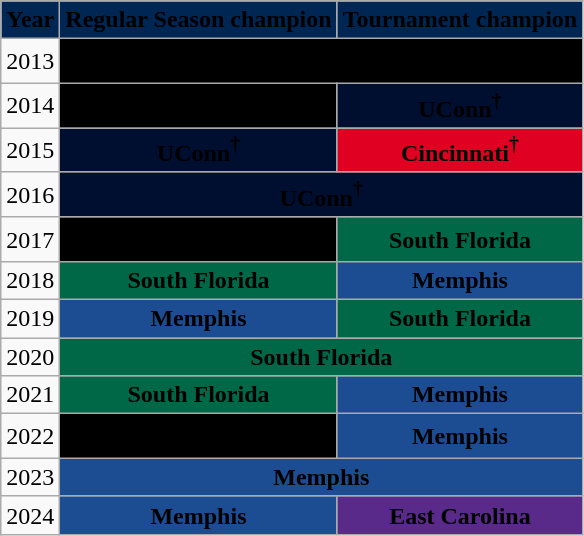<table class="wikitable" style="text-align: center;">
<tr>
<th style="background:#002654;"><span>Year</span></th>
<th style="background:#002654;"><span>Regular Season champion</span></th>
<th style="background:#002654;"><span>Tournament champion</span></th>
</tr>
<tr>
<td>2013</td>
<td colspan="2" style="background:#000000;"><span><strong>UCF<sup>†</sup></strong></span></td>
</tr>
<tr>
<td>2014</td>
<td style="background:#000000;"><span><strong>UCF<sup>†</sup></strong></span></td>
<td style="background:#000e2f;"><span><strong>UConn<sup>†</sup></strong></span></td>
</tr>
<tr>
<td>2015</td>
<td style="background:#000e2f;"><span><strong>UConn<sup>†</sup></strong></span></td>
<td style="background:#e00122;"><span><strong>Cincinnati<sup>†</sup></strong></span></td>
</tr>
<tr>
<td>2016</td>
<td colspan="2" style="background:#000e2f;"><span><strong>UConn<sup>†</sup></strong></span></td>
</tr>
<tr>
<td>2017</td>
<td style="background:#000000;"><span><strong>UCF<sup>†</sup></strong></span></td>
<td style="background:#006747;"><span><strong>South Florida</strong></span></td>
</tr>
<tr>
<td>2018</td>
<td style="background:#006747;"><span><strong>South Florida</strong></span></td>
<td style="background:#1c4c91;"><span><strong>Memphis</strong></span></td>
</tr>
<tr>
<td>2019</td>
<td style="background:#1c4c91;"><span><strong>Memphis</strong></span></td>
<td style="background:#006747;"><span><strong>South Florida</strong></span></td>
</tr>
<tr>
<td>2020</td>
<td colspan="2" style="background:#006747;"><span><strong>South Florida</strong></span></td>
</tr>
<tr>
<td>2021</td>
<td style="background:#006747;"><span><strong>South Florida</strong></span></td>
<td style="background:#1c4c91;"><span><strong>Memphis</strong></span></td>
</tr>
<tr>
<td>2022</td>
<td style="background:#000000;"><span><strong>UCF<sup>†</sup></strong></span></td>
<td style="background:#1c4c91;"><span><strong>Memphis</strong></span></td>
</tr>
<tr>
<td>2023</td>
<td colspan=2 style="background:#1c4c91;"><span><strong>Memphis</strong></span></td>
</tr>
<tr>
<td>2024</td>
<td style="background:#1c4c91;"><span><strong>Memphis</strong></span></td>
<td style="background:#592a8a;"><span><strong>East Carolina</strong></span></td>
</tr>
</table>
